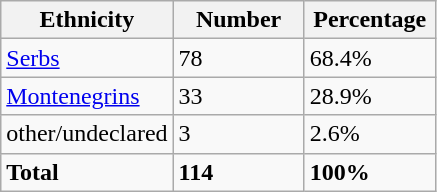<table class="wikitable">
<tr>
<th width="100px">Ethnicity</th>
<th width="80px">Number</th>
<th width="80px">Percentage</th>
</tr>
<tr>
<td><a href='#'>Serbs</a></td>
<td>78</td>
<td>68.4%</td>
</tr>
<tr>
<td><a href='#'>Montenegrins</a></td>
<td>33</td>
<td>28.9%</td>
</tr>
<tr>
<td>other/undeclared</td>
<td>3</td>
<td>2.6%</td>
</tr>
<tr>
<td><strong>Total</strong></td>
<td><strong>114</strong></td>
<td><strong>100%</strong></td>
</tr>
</table>
